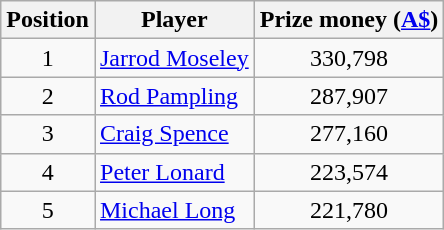<table class="wikitable">
<tr>
<th>Position</th>
<th>Player</th>
<th>Prize money (<a href='#'>A$</a>)</th>
</tr>
<tr>
<td align=center>1</td>
<td> <a href='#'>Jarrod Moseley</a></td>
<td align=center>330,798</td>
</tr>
<tr>
<td align=center>2</td>
<td> <a href='#'>Rod Pampling</a></td>
<td align=center>287,907</td>
</tr>
<tr>
<td align=center>3</td>
<td> <a href='#'>Craig Spence</a></td>
<td align=center>277,160</td>
</tr>
<tr>
<td align=center>4</td>
<td> <a href='#'>Peter Lonard</a></td>
<td align=center>223,574</td>
</tr>
<tr>
<td align=center>5</td>
<td> <a href='#'>Michael Long</a></td>
<td align=center>221,780</td>
</tr>
</table>
